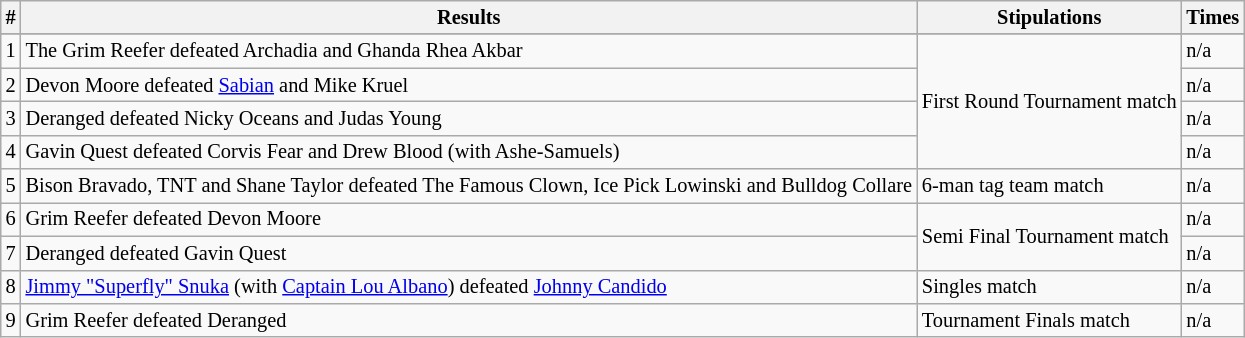<table style="font-size: 85%; text-align: left;" class="wikitable sortable">
<tr>
<th><strong>#</strong></th>
<th><strong>Results</strong></th>
<th><strong>Stipulations</strong></th>
<th><strong>Times</strong></th>
</tr>
<tr>
</tr>
<tr>
<td>1</td>
<td>The Grim Reefer defeated Archadia and Ghanda Rhea Akbar</td>
<td rowspan="4">First Round Tournament match</td>
<td>n/a</td>
</tr>
<tr>
<td>2</td>
<td>Devon Moore defeated <a href='#'>Sabian</a> and Mike Kruel</td>
<td>n/a</td>
</tr>
<tr>
<td>3</td>
<td>Deranged defeated Nicky Oceans and Judas Young</td>
<td>n/a</td>
</tr>
<tr>
<td>4</td>
<td>Gavin Quest defeated Corvis Fear and Drew Blood (with Ashe-Samuels)</td>
<td>n/a</td>
</tr>
<tr>
<td>5</td>
<td>Bison Bravado, TNT and Shane Taylor defeated The Famous Clown, Ice Pick Lowinski and Bulldog Collare</td>
<td>6-man tag team match</td>
<td>n/a</td>
</tr>
<tr>
<td>6</td>
<td>Grim Reefer defeated Devon Moore</td>
<td rowspan="2">Semi Final Tournament match</td>
<td>n/a</td>
</tr>
<tr>
<td>7</td>
<td>Deranged defeated Gavin Quest</td>
<td>n/a</td>
</tr>
<tr>
<td>8</td>
<td><a href='#'>Jimmy "Superfly" Snuka</a> (with <a href='#'>Captain Lou Albano</a>) defeated <a href='#'>Johnny Candido</a></td>
<td>Singles match</td>
<td>n/a</td>
</tr>
<tr>
<td>9</td>
<td>Grim Reefer defeated Deranged</td>
<td>Tournament Finals match</td>
<td>n/a</td>
</tr>
</table>
